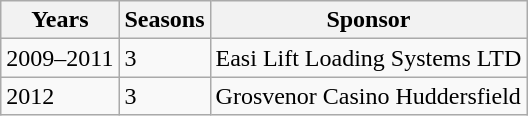<table class="wikitable">
<tr>
<th>Years</th>
<th>Seasons</th>
<th>Sponsor</th>
</tr>
<tr>
<td>2009–2011</td>
<td>3</td>
<td>Easi Lift Loading Systems LTD</td>
</tr>
<tr>
<td>2012</td>
<td>3</td>
<td>Grosvenor Casino Huddersfield</td>
</tr>
</table>
